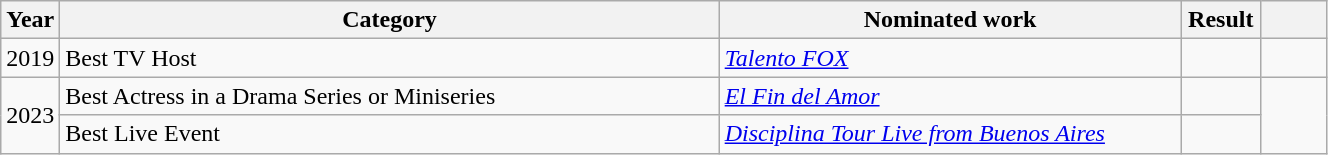<table class="wikitable plainrowheaders" style="width:70%;">
<tr>
<th scope="col" style="width:4%;">Year</th>
<th scope="col" style="width:50%;">Category</th>
<th scope="col" style="width:35%;">Nominated work</th>
<th scope="col" style="width:6%;">Result</th>
<th scope="col" style="width:6%;"></th>
</tr>
<tr>
<td align="center">2019</td>
<td>Best TV Host</td>
<td><em><a href='#'>Talento FOX</a></em></td>
<td></td>
<td align="center"></td>
</tr>
<tr>
<td align="center" rowspan="2">2023</td>
<td>Best Actress in a Drama Series or Miniseries</td>
<td><em><a href='#'>El Fin del Amor</a></em></td>
<td></td>
<td align="center" rowspan="2"></td>
</tr>
<tr>
<td>Best Live Event</td>
<td><em><a href='#'>Disciplina Tour Live from Buenos Aires</a></em></td>
<td></td>
</tr>
</table>
